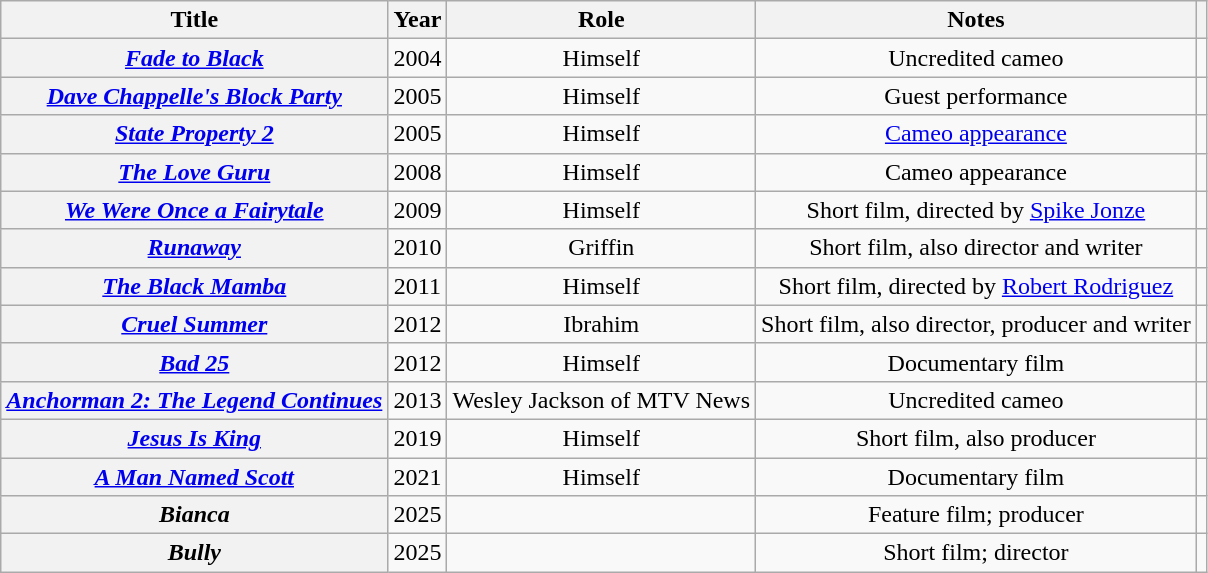<table class="wikitable sortable plainrowheaders" style="text-align:center;">
<tr>
<th>Title</th>
<th>Year</th>
<th>Role</th>
<th>Notes</th>
<th></th>
</tr>
<tr>
<th scope="row"><em><a href='#'>Fade to Black</a></em></th>
<td>2004</td>
<td>Himself</td>
<td>Uncredited cameo</td>
<td></td>
</tr>
<tr>
<th scope="row"><em><a href='#'>Dave Chappelle's Block Party</a></em></th>
<td>2005</td>
<td>Himself</td>
<td>Guest performance</td>
<td></td>
</tr>
<tr>
<th scope="row"><em><a href='#'>State Property 2</a></em></th>
<td>2005</td>
<td>Himself</td>
<td><a href='#'>Cameo appearance</a></td>
<td></td>
</tr>
<tr>
<th scope="row"><em><a href='#'>The Love Guru</a></em></th>
<td>2008</td>
<td>Himself</td>
<td>Cameo appearance</td>
<td></td>
</tr>
<tr>
<th scope="row"><em><a href='#'>We Were Once a Fairytale</a></em></th>
<td>2009</td>
<td>Himself</td>
<td>Short film, directed by <a href='#'>Spike Jonze</a></td>
<td></td>
</tr>
<tr>
<th scope="row"><em><a href='#'>Runaway</a></em></th>
<td>2010</td>
<td>Griffin</td>
<td>Short film, also director and writer</td>
<td></td>
</tr>
<tr>
<th scope="row"><em><a href='#'>The Black Mamba</a></em></th>
<td>2011</td>
<td>Himself</td>
<td>Short film, directed by <a href='#'>Robert Rodriguez</a></td>
<td></td>
</tr>
<tr>
<th scope="row"><em><a href='#'>Cruel Summer</a></em></th>
<td>2012</td>
<td>Ibrahim</td>
<td>Short film, also director, producer and writer</td>
<td></td>
</tr>
<tr>
<th scope="row"><em><a href='#'>Bad 25</a></em></th>
<td>2012</td>
<td>Himself</td>
<td>Documentary film</td>
<td></td>
</tr>
<tr>
<th scope="row"><em><a href='#'>Anchorman 2: The Legend Continues</a></em></th>
<td>2013</td>
<td>Wesley Jackson of MTV News</td>
<td>Uncredited cameo</td>
<td></td>
</tr>
<tr>
<th scope="row"><em><a href='#'>Jesus Is King</a></em></th>
<td>2019</td>
<td>Himself</td>
<td>Short film, also producer</td>
<td></td>
</tr>
<tr>
<th scope="row"><em><a href='#'>A Man Named Scott</a></em></th>
<td>2021</td>
<td>Himself</td>
<td>Documentary film</td>
<td></td>
</tr>
<tr>
<th scope="row"><em>Bianca</em></th>
<td>2025</td>
<td></td>
<td>Feature film; producer</td>
<td></td>
</tr>
<tr>
<th scope="row"><em>Bully</em></th>
<td>2025</td>
<td></td>
<td>Short film; director</td>
<td></td>
</tr>
</table>
